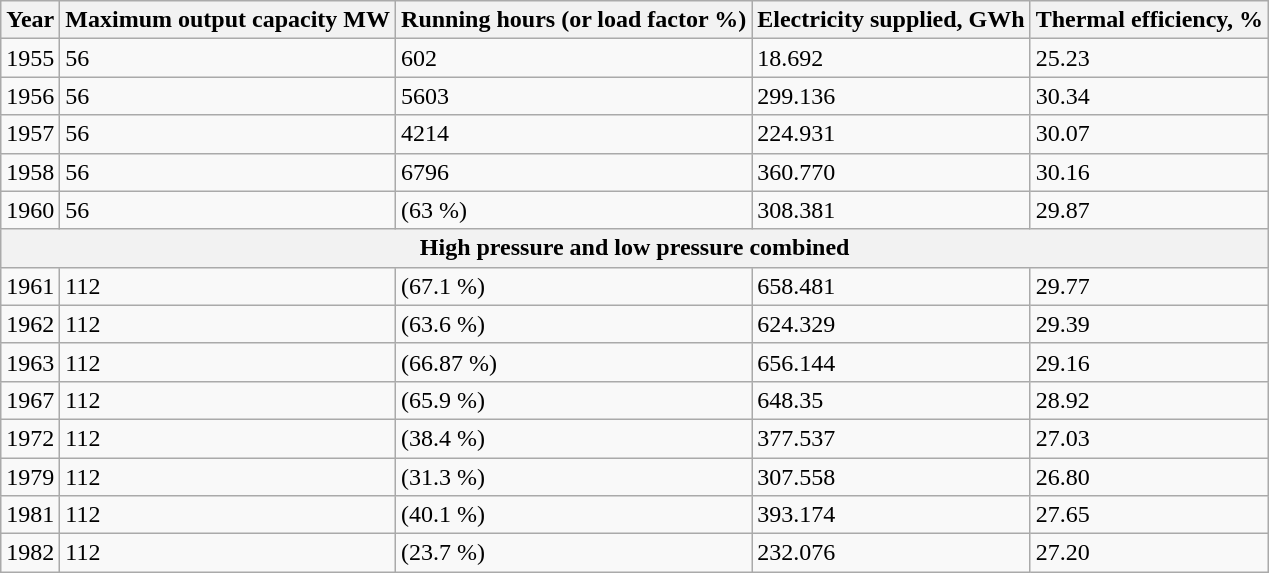<table class="wikitable">
<tr>
<th>Year</th>
<th>Maximum  output capacity MW</th>
<th>Running  hours (or load factor %)</th>
<th>Electricity  supplied, GWh</th>
<th>Thermal  efficiency, %</th>
</tr>
<tr>
<td>1955</td>
<td>56</td>
<td>602</td>
<td>18.692</td>
<td>25.23</td>
</tr>
<tr>
<td>1956</td>
<td>56</td>
<td>5603</td>
<td>299.136</td>
<td>30.34</td>
</tr>
<tr>
<td>1957</td>
<td>56</td>
<td>4214</td>
<td>224.931</td>
<td>30.07</td>
</tr>
<tr>
<td>1958</td>
<td>56</td>
<td>6796</td>
<td>360.770</td>
<td>30.16</td>
</tr>
<tr>
<td>1960</td>
<td>56</td>
<td>(63 %)</td>
<td>308.381</td>
<td>29.87</td>
</tr>
<tr>
<th colspan="5">High  pressure and low pressure combined</th>
</tr>
<tr>
<td>1961</td>
<td>112</td>
<td>(67.1  %)</td>
<td>658.481</td>
<td>29.77</td>
</tr>
<tr>
<td>1962</td>
<td>112</td>
<td>(63.6  %)</td>
<td>624.329</td>
<td>29.39</td>
</tr>
<tr>
<td>1963</td>
<td>112</td>
<td>(66.87  %)</td>
<td>656.144</td>
<td>29.16</td>
</tr>
<tr>
<td>1967</td>
<td>112</td>
<td>(65.9 %)</td>
<td>648.35</td>
<td>28.92</td>
</tr>
<tr>
<td>1972</td>
<td>112</td>
<td>(38.4  %)</td>
<td>377.537</td>
<td>27.03</td>
</tr>
<tr>
<td>1979</td>
<td>112</td>
<td>(31.3  %)</td>
<td>307.558</td>
<td>26.80</td>
</tr>
<tr>
<td>1981</td>
<td>112</td>
<td>(40.1  %)</td>
<td>393.174</td>
<td>27.65</td>
</tr>
<tr>
<td>1982</td>
<td>112</td>
<td>(23.7  %)</td>
<td>232.076</td>
<td>27.20</td>
</tr>
</table>
